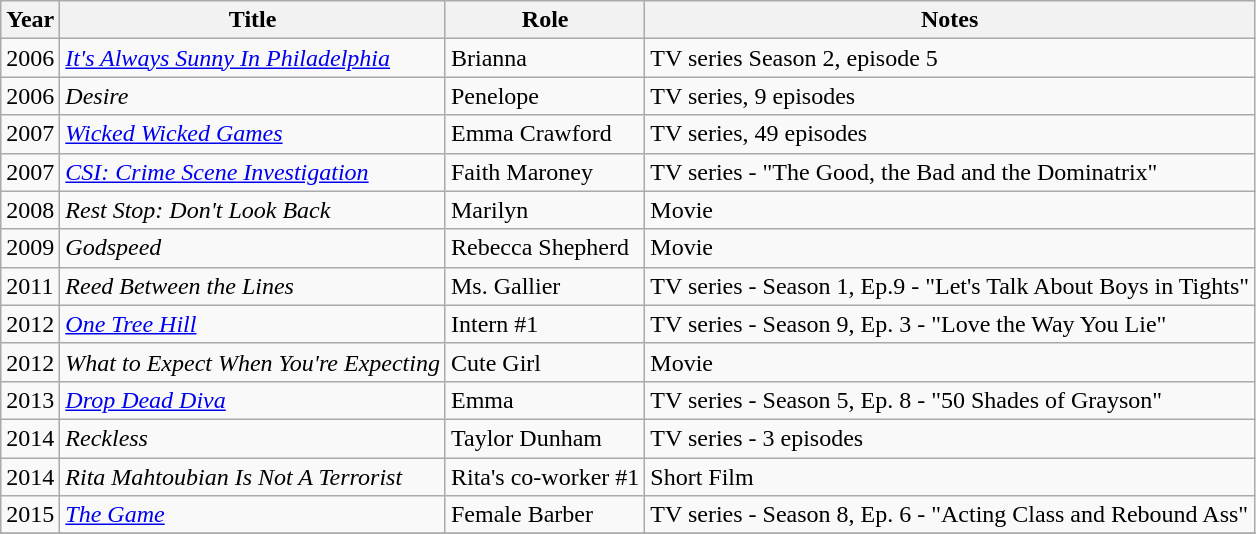<table class="wikitable sortable">
<tr>
<th>Year</th>
<th>Title</th>
<th>Role</th>
<th class="unsortable">Notes</th>
</tr>
<tr>
<td>2006</td>
<td><em><a href='#'>It's Always Sunny In Philadelphia</a></em></td>
<td>Brianna</td>
<td>TV series Season 2, episode 5</td>
</tr>
<tr>
<td>2006</td>
<td><em>Desire</em></td>
<td>Penelope</td>
<td>TV series, 9 episodes</td>
</tr>
<tr>
<td>2007</td>
<td><em><a href='#'>Wicked Wicked Games</a></em></td>
<td>Emma Crawford</td>
<td>TV series, 49 episodes</td>
</tr>
<tr>
<td>2007</td>
<td><em><a href='#'>CSI: Crime Scene Investigation</a></em></td>
<td>Faith Maroney</td>
<td>TV series - "The Good, the Bad and the Dominatrix"</td>
</tr>
<tr>
<td>2008</td>
<td><em>Rest Stop: Don't Look Back</em></td>
<td>Marilyn</td>
<td>Movie</td>
</tr>
<tr>
<td>2009</td>
<td><em>Godspeed</em></td>
<td>Rebecca Shepherd</td>
<td>Movie</td>
</tr>
<tr>
<td>2011</td>
<td><em>Reed Between the Lines</em></td>
<td>Ms. Gallier</td>
<td>TV series - Season 1, Ep.9 - "Let's Talk About Boys in Tights"</td>
</tr>
<tr>
<td>2012</td>
<td><em><a href='#'>One Tree Hill</a></em></td>
<td>Intern #1</td>
<td>TV series -  Season 9, Ep. 3 - "Love the Way You Lie"</td>
</tr>
<tr>
<td>2012</td>
<td><em>What to Expect When You're Expecting</em></td>
<td>Cute Girl</td>
<td>Movie</td>
</tr>
<tr>
<td>2013</td>
<td><em><a href='#'>Drop Dead Diva</a></em></td>
<td>Emma</td>
<td>TV series - Season 5, Ep. 8 - "50 Shades of Grayson"</td>
</tr>
<tr>
<td>2014</td>
<td><em>Reckless</em></td>
<td>Taylor Dunham</td>
<td>TV series - 3 episodes</td>
</tr>
<tr>
<td>2014</td>
<td><em>Rita Mahtoubian Is Not A Terrorist</em></td>
<td>Rita's co-worker #1</td>
<td>Short Film</td>
</tr>
<tr>
<td>2015</td>
<td><em><a href='#'>The Game</a></em></td>
<td>Female Barber</td>
<td>TV series -  Season 8, Ep. 6 - "Acting Class and Rebound Ass"</td>
</tr>
<tr>
</tr>
</table>
